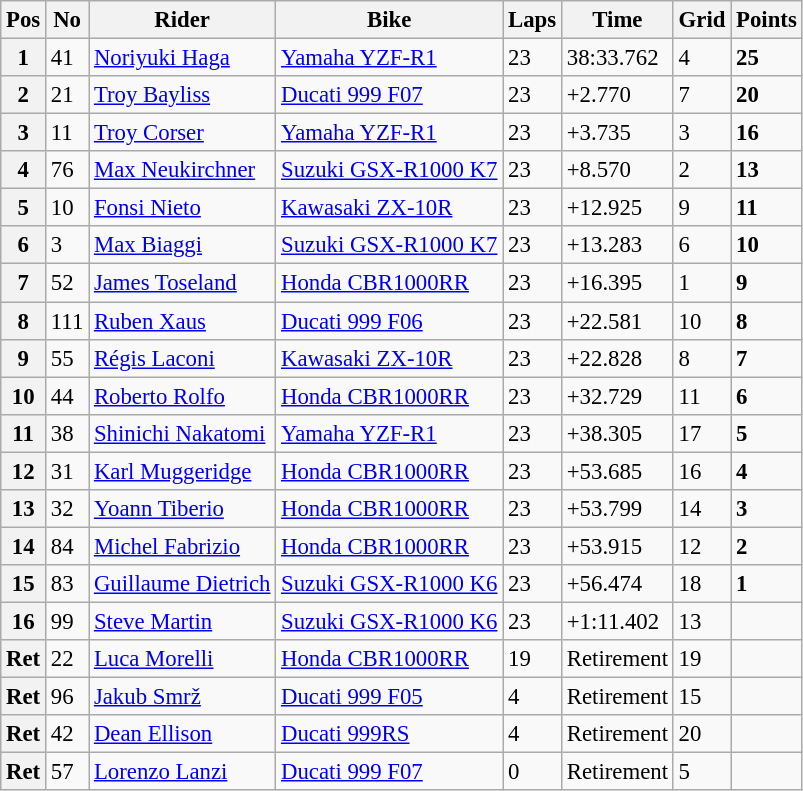<table class="wikitable" style="font-size: 95%;">
<tr>
<th>Pos</th>
<th>No</th>
<th>Rider</th>
<th>Bike</th>
<th>Laps</th>
<th>Time</th>
<th>Grid</th>
<th>Points</th>
</tr>
<tr>
<th>1</th>
<td>41</td>
<td> <a href='#'>Noriyuki Haga</a></td>
<td><a href='#'>Yamaha YZF-R1</a></td>
<td>23</td>
<td>38:33.762</td>
<td>4</td>
<td><strong>25</strong></td>
</tr>
<tr>
<th>2</th>
<td>21</td>
<td> <a href='#'>Troy Bayliss</a></td>
<td><a href='#'>Ducati 999 F07</a></td>
<td>23</td>
<td>+2.770</td>
<td>7</td>
<td><strong>20</strong></td>
</tr>
<tr>
<th>3</th>
<td>11</td>
<td> <a href='#'>Troy Corser</a></td>
<td><a href='#'>Yamaha YZF-R1</a></td>
<td>23</td>
<td>+3.735</td>
<td>3</td>
<td><strong>16</strong></td>
</tr>
<tr>
<th>4</th>
<td>76</td>
<td> <a href='#'>Max Neukirchner</a></td>
<td><a href='#'>Suzuki GSX-R1000 K7</a></td>
<td>23</td>
<td>+8.570</td>
<td>2</td>
<td><strong>13</strong></td>
</tr>
<tr>
<th>5</th>
<td>10</td>
<td> <a href='#'>Fonsi Nieto</a></td>
<td><a href='#'>Kawasaki ZX-10R</a></td>
<td>23</td>
<td>+12.925</td>
<td>9</td>
<td><strong>11</strong></td>
</tr>
<tr>
<th>6</th>
<td>3</td>
<td> <a href='#'>Max Biaggi</a></td>
<td><a href='#'>Suzuki GSX-R1000 K7</a></td>
<td>23</td>
<td>+13.283</td>
<td>6</td>
<td><strong>10</strong></td>
</tr>
<tr>
<th>7</th>
<td>52</td>
<td> <a href='#'>James Toseland</a></td>
<td><a href='#'>Honda CBR1000RR</a></td>
<td>23</td>
<td>+16.395</td>
<td>1</td>
<td><strong>9</strong></td>
</tr>
<tr>
<th>8</th>
<td>111</td>
<td> <a href='#'>Ruben Xaus</a></td>
<td><a href='#'>Ducati 999 F06</a></td>
<td>23</td>
<td>+22.581</td>
<td>10</td>
<td><strong>8</strong></td>
</tr>
<tr>
<th>9</th>
<td>55</td>
<td> <a href='#'>Régis Laconi</a></td>
<td><a href='#'>Kawasaki ZX-10R</a></td>
<td>23</td>
<td>+22.828</td>
<td>8</td>
<td><strong>7</strong></td>
</tr>
<tr>
<th>10</th>
<td>44</td>
<td> <a href='#'>Roberto Rolfo</a></td>
<td><a href='#'>Honda CBR1000RR</a></td>
<td>23</td>
<td>+32.729</td>
<td>11</td>
<td><strong>6</strong></td>
</tr>
<tr>
<th>11</th>
<td>38</td>
<td> <a href='#'>Shinichi Nakatomi</a></td>
<td><a href='#'>Yamaha YZF-R1</a></td>
<td>23</td>
<td>+38.305</td>
<td>17</td>
<td><strong>5</strong></td>
</tr>
<tr>
<th>12</th>
<td>31</td>
<td> <a href='#'>Karl Muggeridge</a></td>
<td><a href='#'>Honda CBR1000RR</a></td>
<td>23</td>
<td>+53.685</td>
<td>16</td>
<td><strong>4</strong></td>
</tr>
<tr>
<th>13</th>
<td>32</td>
<td> <a href='#'>Yoann Tiberio</a></td>
<td><a href='#'>Honda CBR1000RR</a></td>
<td>23</td>
<td>+53.799</td>
<td>14</td>
<td><strong>3</strong></td>
</tr>
<tr>
<th>14</th>
<td>84</td>
<td> <a href='#'>Michel Fabrizio</a></td>
<td><a href='#'>Honda CBR1000RR</a></td>
<td>23</td>
<td>+53.915</td>
<td>12</td>
<td><strong>2</strong></td>
</tr>
<tr>
<th>15</th>
<td>83</td>
<td> <a href='#'>Guillaume Dietrich</a></td>
<td><a href='#'>Suzuki GSX-R1000 K6</a></td>
<td>23</td>
<td>+56.474</td>
<td>18</td>
<td><strong>1</strong></td>
</tr>
<tr>
<th>16</th>
<td>99</td>
<td> <a href='#'>Steve Martin</a></td>
<td><a href='#'>Suzuki GSX-R1000 K6</a></td>
<td>23</td>
<td>+1:11.402</td>
<td>13</td>
<td></td>
</tr>
<tr>
<th>Ret</th>
<td>22</td>
<td> <a href='#'>Luca Morelli</a></td>
<td><a href='#'>Honda CBR1000RR</a></td>
<td>19</td>
<td>Retirement</td>
<td>19</td>
<td></td>
</tr>
<tr>
<th>Ret</th>
<td>96</td>
<td> <a href='#'>Jakub Smrž</a></td>
<td><a href='#'>Ducati 999 F05</a></td>
<td>4</td>
<td>Retirement</td>
<td>15</td>
<td></td>
</tr>
<tr>
<th>Ret</th>
<td>42</td>
<td> <a href='#'>Dean Ellison</a></td>
<td><a href='#'>Ducati 999RS</a></td>
<td>4</td>
<td>Retirement</td>
<td>20</td>
<td></td>
</tr>
<tr>
<th>Ret</th>
<td>57</td>
<td> <a href='#'>Lorenzo Lanzi</a></td>
<td><a href='#'>Ducati 999 F07</a></td>
<td>0</td>
<td>Retirement</td>
<td>5</td>
<td></td>
</tr>
</table>
